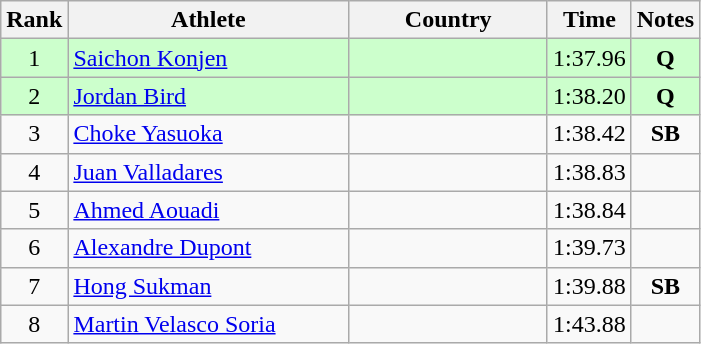<table class="wikitable sortable" style="text-align:center">
<tr>
<th>Rank</th>
<th style="width:180px">Athlete</th>
<th style="width:125px">Country</th>
<th>Time</th>
<th>Notes</th>
</tr>
<tr style="background:#cfc;">
<td>1</td>
<td style="text-align:left;"><a href='#'>Saichon Konjen</a></td>
<td style="text-align:left;"></td>
<td>1:37.96</td>
<td><strong>Q</strong></td>
</tr>
<tr style="background:#cfc;">
<td>2</td>
<td style="text-align:left;"><a href='#'>Jordan Bird</a></td>
<td style="text-align:left;"></td>
<td>1:38.20</td>
<td><strong>Q</strong></td>
</tr>
<tr>
<td>3</td>
<td style="text-align:left;"><a href='#'>Choke Yasuoka</a></td>
<td style="text-align:left;"></td>
<td>1:38.42</td>
<td><strong>SB</strong></td>
</tr>
<tr>
<td>4</td>
<td style="text-align:left;"><a href='#'>Juan Valladares</a></td>
<td style="text-align:left;"></td>
<td>1:38.83</td>
<td></td>
</tr>
<tr>
<td>5</td>
<td style="text-align:left;"><a href='#'>Ahmed Aouadi</a></td>
<td style="text-align:left;"></td>
<td>1:38.84</td>
<td></td>
</tr>
<tr>
<td>6</td>
<td style="text-align:left;"><a href='#'>Alexandre Dupont</a></td>
<td style="text-align:left;"></td>
<td>1:39.73</td>
<td></td>
</tr>
<tr>
<td>7</td>
<td style="text-align:left;"><a href='#'>Hong Sukman</a></td>
<td style="text-align:left;"></td>
<td>1:39.88</td>
<td><strong>SB</strong></td>
</tr>
<tr>
<td>8</td>
<td style="text-align:left;"><a href='#'>Martin Velasco Soria</a></td>
<td style="text-align:left;"></td>
<td>1:43.88</td>
<td></td>
</tr>
</table>
